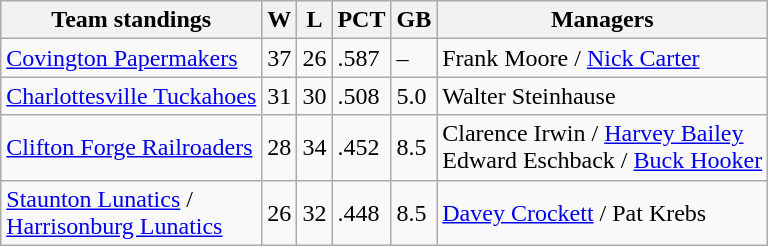<table class="wikitable">
<tr>
<th>Team standings</th>
<th>W</th>
<th>L</th>
<th>PCT</th>
<th>GB</th>
<th>Managers</th>
</tr>
<tr>
<td><a href='#'>Covington Papermakers</a></td>
<td>37</td>
<td>26</td>
<td>.587</td>
<td>–</td>
<td>Frank Moore / <a href='#'>Nick Carter</a></td>
</tr>
<tr>
<td><a href='#'>Charlottesville Tuckahoes</a></td>
<td>31</td>
<td>30</td>
<td>.508</td>
<td>5.0</td>
<td>Walter Steinhause</td>
</tr>
<tr>
<td><a href='#'>Clifton Forge Railroaders</a></td>
<td>28</td>
<td>34</td>
<td>.452</td>
<td>8.5</td>
<td>Clarence Irwin / <a href='#'>Harvey Bailey</a> <br> Edward Eschback / <a href='#'>Buck Hooker</a></td>
</tr>
<tr>
<td><a href='#'>Staunton Lunatics</a> /<br> <a href='#'>Harrisonburg Lunatics</a></td>
<td>26</td>
<td>32</td>
<td>.448</td>
<td>8.5</td>
<td><a href='#'>Davey Crockett</a> / Pat Krebs</td>
</tr>
</table>
